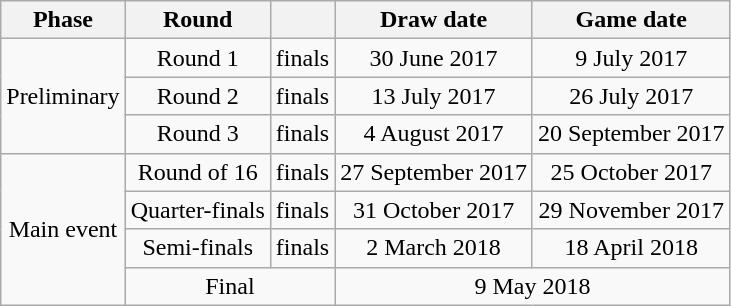<table class="wikitable" style="text-align:center">
<tr>
<th>Phase</th>
<th>Round</th>
<th></th>
<th>Draw date</th>
<th>Game date</th>
</tr>
<tr>
<td rowspan=3>Preliminary</td>
<td>Round 1</td>
<td> finals</td>
<td>30 June 2017</td>
<td>9 July 2017</td>
</tr>
<tr>
<td>Round 2</td>
<td> finals</td>
<td>13 July 2017</td>
<td>26 July 2017</td>
</tr>
<tr>
<td>Round 3</td>
<td> finals</td>
<td>4 August 2017</td>
<td>20 September 2017</td>
</tr>
<tr>
<td rowspan=4>Main event</td>
<td>Round of 16</td>
<td> finals</td>
<td>27 September 2017</td>
<td>25 October 2017</td>
</tr>
<tr>
<td>Quarter-finals</td>
<td> finals</td>
<td>31 October 2017</td>
<td>29 November 2017</td>
</tr>
<tr>
<td>Semi-finals</td>
<td> finals</td>
<td>2 March 2018</td>
<td>18 April 2018</td>
</tr>
<tr>
<td colspan="2">Final</td>
<td colspan="2">9 May 2018</td>
</tr>
</table>
